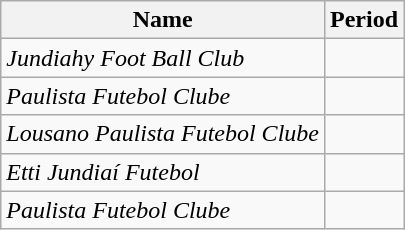<table class="wikitable">
<tr>
<th>Name</th>
<th>Period</th>
</tr>
<tr>
<td><em>Jundiahy Foot Ball Club</em></td>
<td></td>
</tr>
<tr>
<td><em>Paulista Futebol Clube</em></td>
<td></td>
</tr>
<tr>
<td><em>Lousano Paulista Futebol Clube</em></td>
<td></td>
</tr>
<tr>
<td><em>Etti Jundiaí Futebol</em></td>
<td></td>
</tr>
<tr>
<td><em>Paulista Futebol Clube</em></td>
<td></td>
</tr>
</table>
